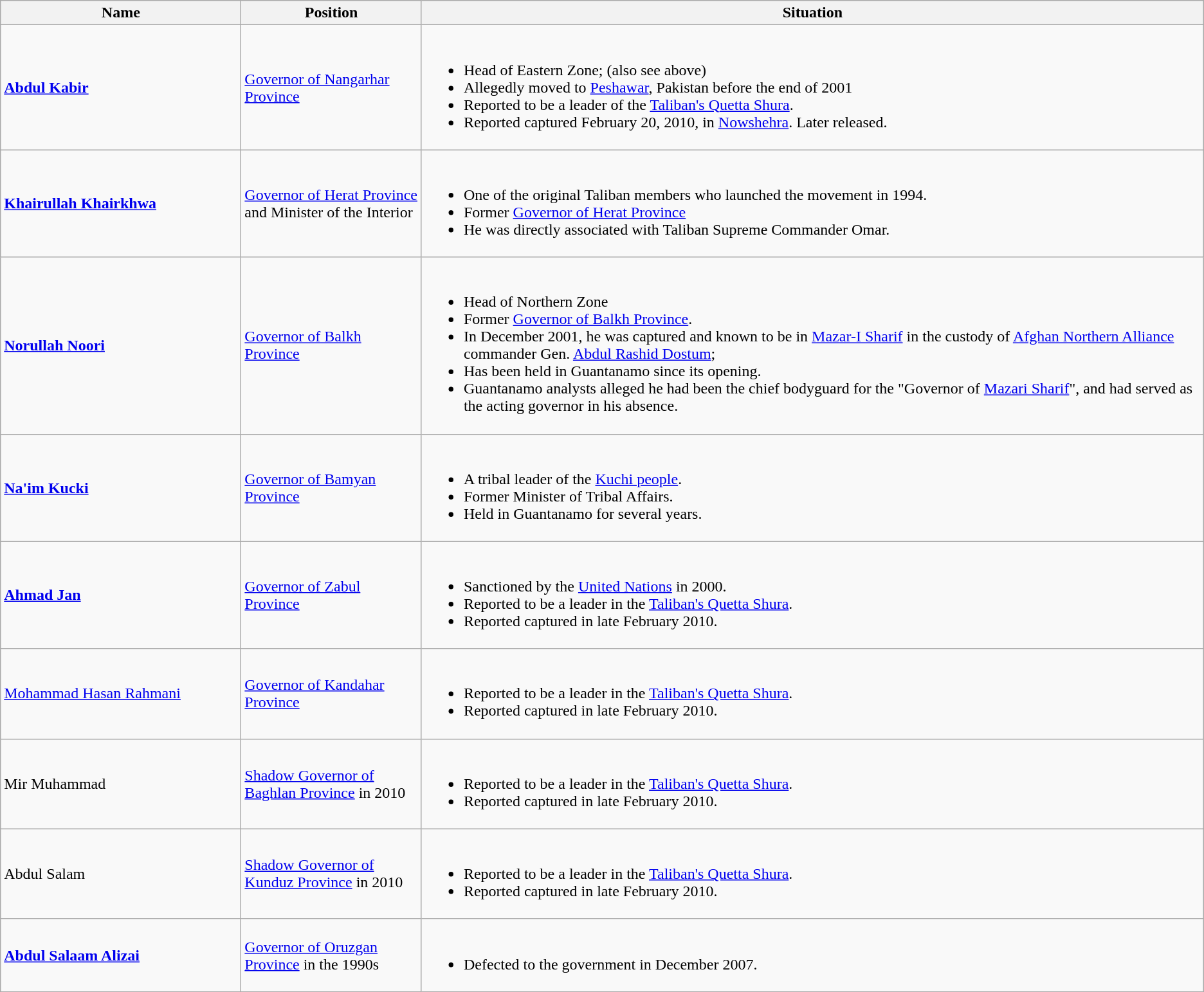<table class="wikitable sortable">
<tr>
<th style="width: 20%;">Name</th>
<th style="width: 15%;">Position</th>
<th style="width: 65%;">Situation</th>
</tr>
<tr>
<td><strong><a href='#'>Abdul Kabir</a></strong></td>
<td><a href='#'>Governor of Nangarhar Province</a></td>
<td><br><ul><li>Head of Eastern Zone; (also see above)</li><li>Allegedly moved to <a href='#'>Peshawar</a>, Pakistan before the end of 2001</li><li>Reported to be a leader of the <a href='#'>Taliban's Quetta Shura</a>.</li><li>Reported captured February 20, 2010, in <a href='#'>Nowshehra</a>. Later released.</li></ul></td>
</tr>
<tr>
<td><strong><a href='#'>Khairullah Khairkhwa</a></strong></td>
<td><a href='#'>Governor of Herat Province</a> and Minister of the Interior</td>
<td><br><ul><li>One of the original Taliban members who launched the movement in 1994.</li><li>Former <a href='#'>Governor of Herat Province</a></li><li>He was directly associated with Taliban Supreme Commander Omar.</li></ul></td>
</tr>
<tr>
<td><strong><a href='#'>Norullah Noori</a></strong></td>
<td><a href='#'>Governor of Balkh Province</a></td>
<td><br><ul><li>Head of Northern Zone</li><li>Former <a href='#'>Governor of Balkh Province</a>.</li><li>In December 2001, he was captured and known to be in <a href='#'>Mazar-I Sharif</a> in the custody of <a href='#'>Afghan Northern Alliance</a> commander Gen. <a href='#'>Abdul Rashid Dostum</a>;</li><li>Has been held in Guantanamo since its opening.</li><li>Guantanamo analysts alleged he had been the chief bodyguard for the "Governor of <a href='#'>Mazari Sharif</a>", and had served as the acting governor in his absence.</li></ul></td>
</tr>
<tr>
<td><strong><a href='#'>Na'im Kucki</a></strong></td>
<td><a href='#'>Governor of Bamyan Province</a></td>
<td><br><ul><li>A tribal leader of the <a href='#'>Kuchi people</a>.</li><li>Former Minister of Tribal Affairs.</li><li>Held in Guantanamo for several years.</li></ul></td>
</tr>
<tr>
<td><strong><a href='#'>Ahmad Jan</a></strong></td>
<td><a href='#'>Governor of Zabul Province</a></td>
<td><br><ul><li>Sanctioned by the <a href='#'>United Nations</a> in 2000.</li><li>Reported to be a leader in the <a href='#'>Taliban's Quetta Shura</a>.</li><li>Reported captured in late February 2010.</li></ul></td>
</tr>
<tr>
<td><a href='#'>Mohammad Hasan Rahmani</a></td>
<td><a href='#'>Governor of Kandahar Province</a></td>
<td><br><ul><li>Reported to be a leader in the <a href='#'>Taliban's Quetta Shura</a>.</li><li>Reported captured in late February 2010.</li></ul></td>
</tr>
<tr>
<td>Mir Muhammad</td>
<td><a href='#'>Shadow Governor of Baghlan Province</a> in 2010</td>
<td><br><ul><li>Reported to be a leader in the <a href='#'>Taliban's Quetta Shura</a>.</li><li>Reported captured in late February 2010.</li></ul></td>
</tr>
<tr>
<td>Abdul Salam</td>
<td><a href='#'>Shadow Governor of Kunduz Province</a> in 2010</td>
<td><br><ul><li>Reported to be a leader in the <a href='#'>Taliban's Quetta Shura</a>.</li><li>Reported captured in late February 2010.</li></ul></td>
</tr>
<tr>
<td><strong><a href='#'>Abdul Salaam Alizai</a></strong></td>
<td><a href='#'>Governor of Oruzgan Province</a> in the 1990s</td>
<td><br><ul><li>Defected to the government in December 2007.</li></ul></td>
</tr>
</table>
